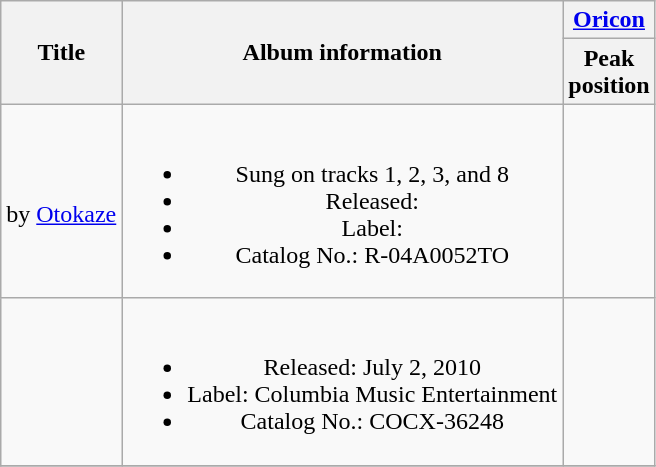<table class="wikitable plainrowheaders" style="text-align:center">
<tr>
<th rowspan=2; style=>Title</th>
<th rowspan=2;>Album information</th>
<th colspan=1; style=><a href='#'>Oricon</a></th>
</tr>
<tr>
<th style=>Peak<br>position</th>
</tr>
<tr>
<td align=left><br>by <a href='#'>Otokaze</a></td>
<td><br><ul><li>Sung on tracks 1, 2, 3, and 8</li><li>Released:</li><li>Label:</li><li>Catalog No.: R-04A0052TO</li></ul></td>
<td></td>
</tr>
<tr>
<td align=left></td>
<td><br><ul><li>Released: July 2, 2010</li><li>Label: Columbia Music Entertainment</li><li>Catalog No.: COCX-36248</li></ul></td>
<td></td>
</tr>
<tr>
</tr>
</table>
